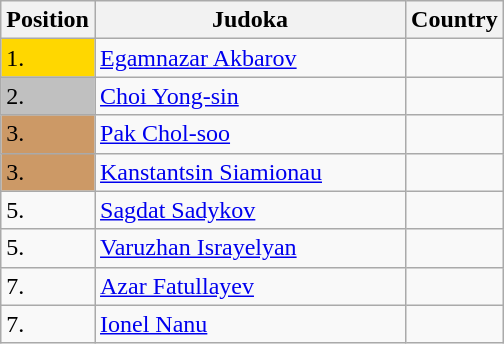<table class=wikitable>
<tr>
<th width=10>Position</th>
<th width=200>Judoka</th>
<th width=10>Country</th>
</tr>
<tr>
<td bgcolor=gold>1.</td>
<td><a href='#'>Egamnazar Akbarov</a></td>
<td></td>
</tr>
<tr>
<td bgcolor="silver">2.</td>
<td><a href='#'>Choi Yong-sin</a></td>
<td></td>
</tr>
<tr>
<td bgcolor="CC9966">3.</td>
<td><a href='#'>Pak Chol-soo</a></td>
<td></td>
</tr>
<tr>
<td bgcolor="CC9966">3.</td>
<td><a href='#'>Kanstantsin Siamionau</a></td>
<td></td>
</tr>
<tr>
<td>5.</td>
<td><a href='#'>Sagdat Sadykov</a></td>
<td></td>
</tr>
<tr>
<td>5.</td>
<td><a href='#'>Varuzhan Israyelyan</a></td>
<td></td>
</tr>
<tr>
<td>7.</td>
<td><a href='#'>Azar Fatullayev</a></td>
<td></td>
</tr>
<tr>
<td>7.</td>
<td><a href='#'>Ionel Nanu</a></td>
<td></td>
</tr>
</table>
